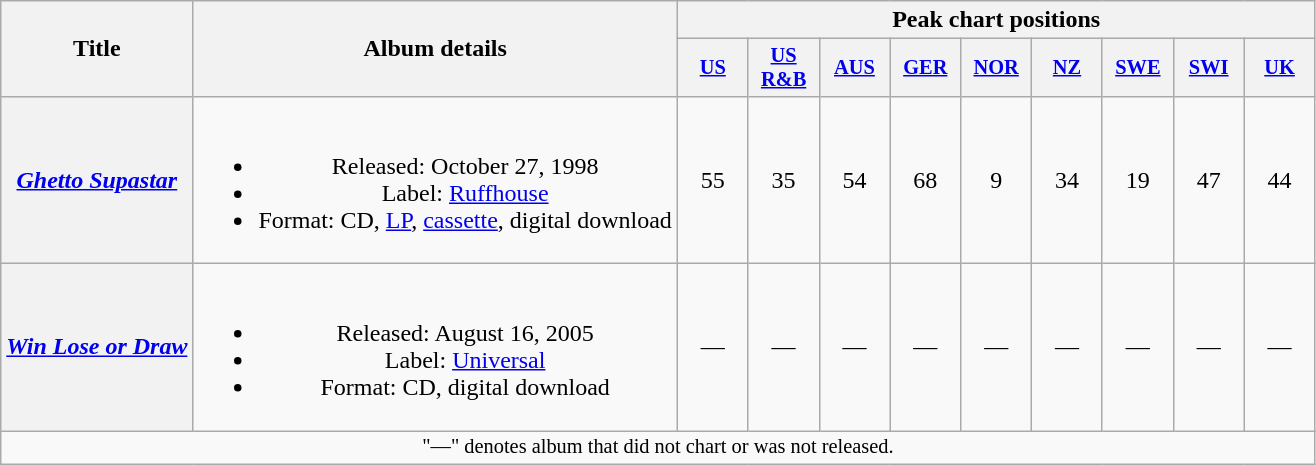<table class="wikitable plainrowheaders" style="text-align:center;">
<tr>
<th scope="col" rowspan="2">Title</th>
<th scope="col" rowspan="2">Album details</th>
<th scope="col" colspan="9">Peak chart positions</th>
</tr>
<tr>
<th scope="col" style="width:3em;font-size:85%;"><a href='#'>US</a><br></th>
<th scope="col" style="width:3em;font-size:85%;"><a href='#'>US<br>R&B</a><br></th>
<th scope="col" style="width:3em;font-size:85%;"><a href='#'>AUS</a><br></th>
<th scope="col" style="width:3em;font-size:85%;"><a href='#'>GER</a><br></th>
<th scope="col" style="width:3em;font-size:85%;"><a href='#'>NOR</a><br></th>
<th scope="col" style="width:3em;font-size:85%;"><a href='#'>NZ</a><br></th>
<th scope="col" style="width:3em;font-size:85%;"><a href='#'>SWE</a><br></th>
<th scope="col" style="width:3em;font-size:85%;"><a href='#'>SWI</a><br></th>
<th scope="col" style="width:3em;font-size:85%;"><a href='#'>UK</a><br></th>
</tr>
<tr>
<th scope="row"><em><a href='#'>Ghetto Supastar</a></em></th>
<td><br><ul><li>Released: October 27, 1998</li><li>Label: <a href='#'>Ruffhouse</a></li><li>Format: CD, <a href='#'>LP</a>, <a href='#'>cassette</a>, digital download</li></ul></td>
<td>55</td>
<td>35</td>
<td>54</td>
<td>68</td>
<td>9</td>
<td>34</td>
<td>19</td>
<td>47</td>
<td>44</td>
</tr>
<tr>
<th scope="row"><em><a href='#'>Win Lose or Draw</a></em></th>
<td><br><ul><li>Released: August 16, 2005</li><li>Label: <a href='#'>Universal</a></li><li>Format: CD, digital download</li></ul></td>
<td>—</td>
<td>—</td>
<td>—</td>
<td>—</td>
<td>—</td>
<td>—</td>
<td>—</td>
<td>—</td>
<td>—</td>
</tr>
<tr>
<td colspan="14" style="font-size:85%">"—" denotes album that did not chart or was not released.</td>
</tr>
</table>
